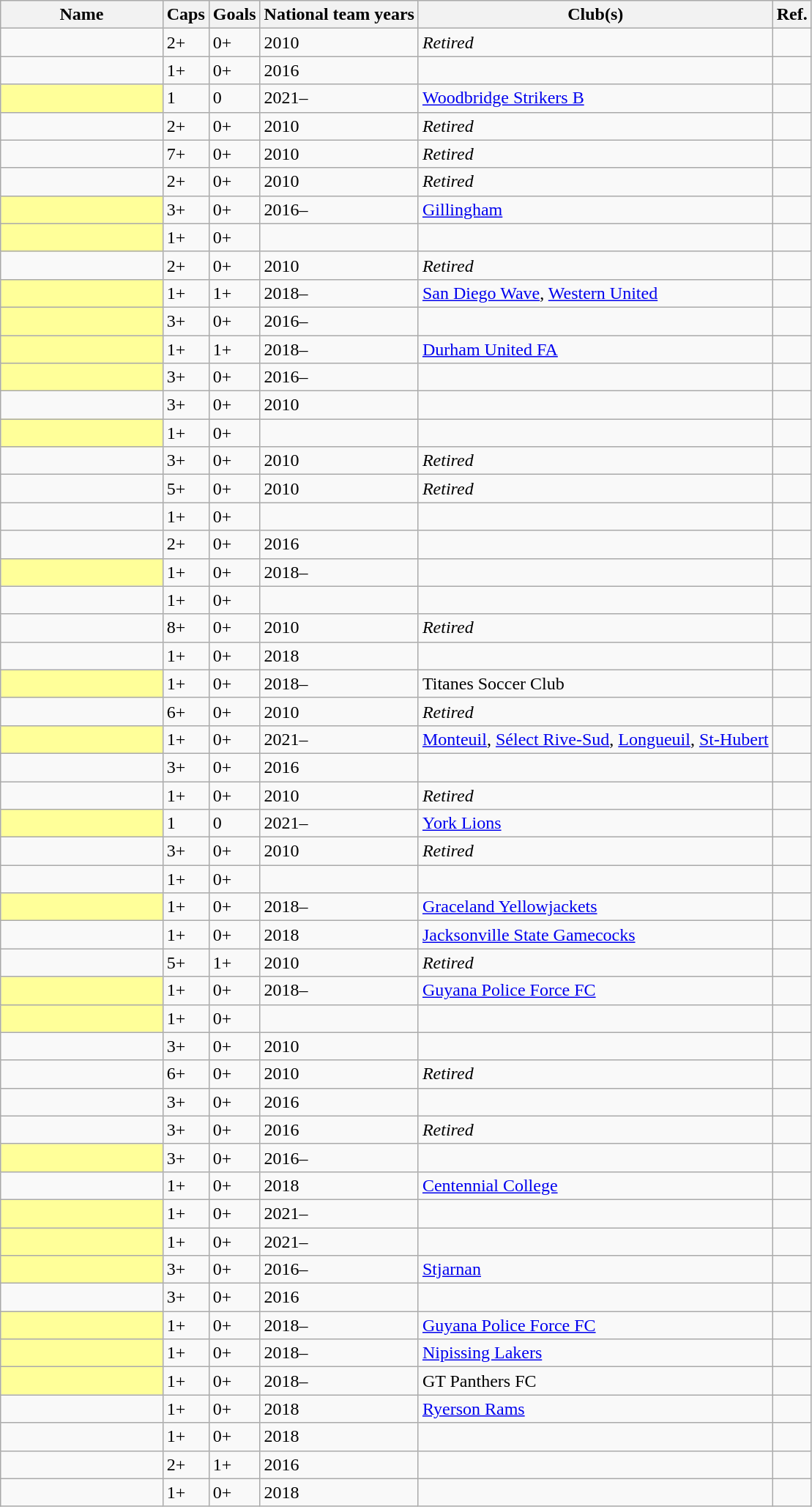<table class="wikitable sortable">
<tr>
<th width="20%">Name</th>
<th>Caps</th>
<th>Goals</th>
<th>National team years</th>
<th>Club(s)</th>
<th>Ref.</th>
</tr>
<tr>
<td></td>
<td>2+</td>
<td>0+</td>
<td>2010</td>
<td><em>Retired</em></td>
<td></td>
</tr>
<tr>
<td></td>
<td>1+</td>
<td>0+</td>
<td>2016</td>
<td></td>
<td></td>
</tr>
<tr>
<td style="background-color:#FFFF99"><strong></strong></td>
<td>1</td>
<td>0</td>
<td>2021–</td>
<td> <a href='#'>Woodbridge Strikers B</a></td>
<td></td>
</tr>
<tr>
<td></td>
<td>2+</td>
<td>0+</td>
<td>2010</td>
<td><em>Retired</em></td>
<td></td>
</tr>
<tr>
<td></td>
<td>7+</td>
<td>0+</td>
<td>2010</td>
<td><em>Retired</em></td>
<td></td>
</tr>
<tr>
<td></td>
<td>2+</td>
<td>0+</td>
<td>2010</td>
<td><em>Retired</em></td>
<td></td>
</tr>
<tr>
<td style="background-color:#FFFF99"><strong></strong></td>
<td>3+</td>
<td>0+</td>
<td>2016–</td>
<td> <a href='#'>Gillingham</a></td>
<td></td>
</tr>
<tr>
<td style="background-color:#FFFF99"><strong></strong></td>
<td>1+</td>
<td>0+</td>
<td></td>
<td></td>
<td></td>
</tr>
<tr>
<td></td>
<td>2+</td>
<td>0+</td>
<td>2010</td>
<td><em>Retired</em></td>
<td></td>
</tr>
<tr>
<td style="background-color:#FFFF99"><strong></strong></td>
<td>1+</td>
<td>1+</td>
<td>2018–</td>
<td> <a href='#'>San Diego Wave</a>,  <a href='#'>Western United</a></td>
<td></td>
</tr>
<tr>
<td style="background-color:#FFFF99"><strong></strong></td>
<td>3+</td>
<td>0+</td>
<td>2016–</td>
<td></td>
<td></td>
</tr>
<tr>
<td style="background-color:#FFFF99"><strong></strong></td>
<td>1+</td>
<td>1+</td>
<td>2018–</td>
<td> <a href='#'>Durham United FA</a></td>
<td></td>
</tr>
<tr>
<td style="background-color:#FFFF99"><strong></strong></td>
<td>3+</td>
<td>0+</td>
<td>2016–</td>
<td></td>
<td></td>
</tr>
<tr>
<td></td>
<td>3+</td>
<td>0+</td>
<td>2010</td>
<td></td>
<td></td>
</tr>
<tr>
<td style="background-color:#FFFF99"><strong></strong></td>
<td>1+</td>
<td>0+</td>
<td></td>
<td></td>
<td></td>
</tr>
<tr>
<td></td>
<td>3+</td>
<td>0+</td>
<td>2010</td>
<td><em>Retired</em></td>
<td></td>
</tr>
<tr>
<td></td>
<td>5+</td>
<td>0+</td>
<td>2010</td>
<td><em>Retired</em></td>
<td></td>
</tr>
<tr>
<td></td>
<td>1+</td>
<td>0+</td>
<td></td>
<td></td>
<td></td>
</tr>
<tr>
<td></td>
<td>2+</td>
<td>0+</td>
<td>2016</td>
<td></td>
<td></td>
</tr>
<tr>
<td style="background-color:#FFFF99"><strong></strong></td>
<td>1+</td>
<td>0+</td>
<td>2018–</td>
<td></td>
<td></td>
</tr>
<tr>
<td></td>
<td>1+</td>
<td>0+</td>
<td></td>
<td></td>
<td></td>
</tr>
<tr>
<td></td>
<td>8+</td>
<td>0+</td>
<td>2010</td>
<td><em>Retired</em></td>
<td></td>
</tr>
<tr>
<td></td>
<td>1+</td>
<td>0+</td>
<td>2018</td>
<td></td>
<td></td>
</tr>
<tr>
<td style="background-color:#FFFF99"><strong></strong></td>
<td>1+</td>
<td>0+</td>
<td>2018–</td>
<td> Titanes Soccer Club</td>
<td></td>
</tr>
<tr>
<td></td>
<td>6+</td>
<td>0+</td>
<td>2010</td>
<td><em>Retired</em></td>
<td></td>
</tr>
<tr>
<td style="background-color:#FFFF99"><strong></strong></td>
<td>1+</td>
<td>0+</td>
<td>2021–</td>
<td> <a href='#'>Monteuil</a>,  <a href='#'>Sélect Rive-Sud</a>,  <a href='#'>Longueuil</a>,  <a href='#'>St-Hubert</a></td>
<td></td>
</tr>
<tr>
<td></td>
<td>3+</td>
<td>0+</td>
<td>2016</td>
<td></td>
<td></td>
</tr>
<tr>
<td></td>
<td>1+</td>
<td>0+</td>
<td>2010</td>
<td><em>Retired</em></td>
<td></td>
</tr>
<tr>
<td style="background-color:#FFFF99"><strong></strong></td>
<td>1</td>
<td>0</td>
<td>2021–</td>
<td> <a href='#'>York Lions</a></td>
<td></td>
</tr>
<tr>
<td></td>
<td>3+</td>
<td>0+</td>
<td>2010</td>
<td><em>Retired</em></td>
<td></td>
</tr>
<tr>
<td></td>
<td>1+</td>
<td>0+</td>
<td></td>
<td></td>
<td></td>
</tr>
<tr>
<td style="background-color:#FFFF99"><strong></strong></td>
<td>1+</td>
<td>0+</td>
<td>2018–</td>
<td> <a href='#'>Graceland Yellowjackets</a></td>
<td></td>
</tr>
<tr>
<td></td>
<td>1+</td>
<td>0+</td>
<td>2018</td>
<td> <a href='#'>Jacksonville State Gamecocks</a></td>
<td></td>
</tr>
<tr>
<td></td>
<td>5+</td>
<td>1+</td>
<td>2010</td>
<td><em>Retired</em></td>
<td></td>
</tr>
<tr>
<td style="background-color:#FFFF99"><strong></strong></td>
<td>1+</td>
<td>0+</td>
<td>2018–</td>
<td> <a href='#'>Guyana Police Force FC</a></td>
<td></td>
</tr>
<tr>
<td style="background-color:#FFFF99"><strong></strong></td>
<td>1+</td>
<td>0+</td>
<td></td>
<td></td>
<td></td>
</tr>
<tr>
<td></td>
<td>3+</td>
<td>0+</td>
<td>2010</td>
<td></td>
<td></td>
</tr>
<tr>
<td></td>
<td>6+</td>
<td>0+</td>
<td>2010</td>
<td><em>Retired</em></td>
<td></td>
</tr>
<tr>
<td></td>
<td>3+</td>
<td>0+</td>
<td>2016</td>
<td></td>
<td></td>
</tr>
<tr>
<td></td>
<td>3+</td>
<td>0+</td>
<td>2016</td>
<td><em>Retired</em></td>
<td></td>
</tr>
<tr>
<td style="background-color:#FFFF99"><strong></strong></td>
<td>3+</td>
<td>0+</td>
<td>2016–</td>
<td></td>
<td></td>
</tr>
<tr>
<td></td>
<td>1+</td>
<td>0+</td>
<td>2018</td>
<td> <a href='#'>Centennial College</a></td>
<td></td>
</tr>
<tr>
<td style="background-color:#FFFF99"><strong></strong></td>
<td>1+</td>
<td>0+</td>
<td>2021–</td>
<td></td>
<td></td>
</tr>
<tr>
<td style="background-color:#FFFF99"><strong></strong></td>
<td>1+</td>
<td>0+</td>
<td>2021–</td>
<td></td>
<td></td>
</tr>
<tr>
<td style="background-color:#FFFF99"><strong></strong></td>
<td>3+</td>
<td>0+</td>
<td>2016–</td>
<td> <a href='#'>Stjarnan</a></td>
<td></td>
</tr>
<tr>
<td></td>
<td>3+</td>
<td>0+</td>
<td>2016</td>
<td></td>
<td></td>
</tr>
<tr>
<td style="background-color:#FFFF99"><strong></strong></td>
<td>1+</td>
<td>0+</td>
<td>2018–</td>
<td> <a href='#'>Guyana Police Force FC</a></td>
<td></td>
</tr>
<tr>
<td style="background-color:#FFFF99"><strong></strong></td>
<td>1+</td>
<td>0+</td>
<td>2018–</td>
<td> <a href='#'>Nipissing Lakers</a></td>
<td></td>
</tr>
<tr>
<td style="background-color:#FFFF99"><strong></strong></td>
<td>1+</td>
<td>0+</td>
<td>2018–</td>
<td> GT Panthers FC</td>
<td></td>
</tr>
<tr>
<td></td>
<td>1+</td>
<td>0+</td>
<td>2018</td>
<td> <a href='#'>Ryerson Rams</a></td>
<td></td>
</tr>
<tr>
<td></td>
<td>1+</td>
<td>0+</td>
<td>2018</td>
<td></td>
<td></td>
</tr>
<tr>
<td></td>
<td>2+</td>
<td>1+</td>
<td>2016</td>
<td></td>
<td></td>
</tr>
<tr>
<td></td>
<td>1+</td>
<td>0+</td>
<td>2018</td>
<td></td>
<td></td>
</tr>
</table>
